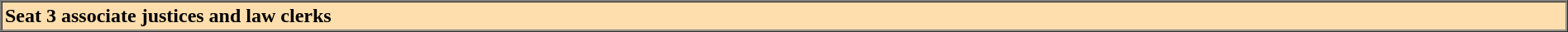<table style="width:100%; margin:auto;" border=1 cellspacing=0 cellpadding=2>
<tr>
<th colspan="2" style="text-align:left; background:#ffdead;">Seat 3 associate justices and law clerks</th>
</tr>
<tr>
</tr>
</table>
